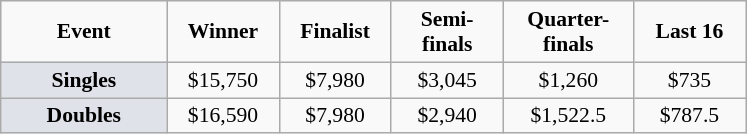<table class="wikitable" style="font-size:90%; text-align:center">
<tr>
<td width="104px"><strong>Event</strong></td>
<td width="68px"><strong>Winner</strong></td>
<td width="68px"><strong>Finalist</strong></td>
<td width="68px"><strong>Semi-finals</strong></td>
<td width="80px"><strong>Quarter-finals</strong></td>
<td width="68px"><strong>Last 16</strong></td>
</tr>
<tr>
<td bgcolor="#dfe2e9"><strong>Singles</strong></td>
<td>$15,750</td>
<td>$7,980</td>
<td>$3,045</td>
<td>$1,260</td>
<td>$735</td>
</tr>
<tr>
<td bgcolor="#dfe2e9"><strong>Doubles</strong></td>
<td>$16,590</td>
<td>$7,980</td>
<td>$2,940</td>
<td>$1,522.5</td>
<td>$787.5</td>
</tr>
</table>
